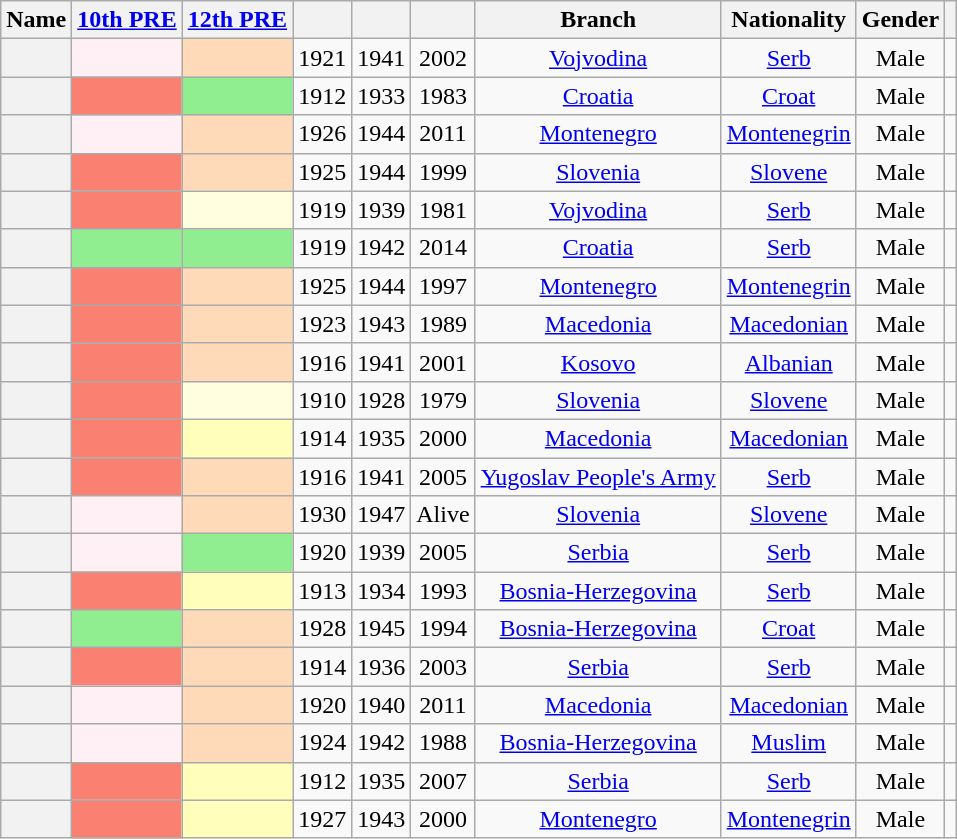<table class="wikitable sortable" style=text-align:center>
<tr>
<th scope="col">Name</th>
<th scope="col"><a href='#'>10th PRE</a></th>
<th scope="col"><a href='#'>12th PRE</a></th>
<th scope="col"></th>
<th scope="col"></th>
<th scope="col"></th>
<th scope="col">Branch</th>
<th scope="col">Nationality</th>
<th scope="col">Gender</th>
<th scope="col" class="unsortable"></th>
</tr>
<tr>
<th align="center" scope="row" style="font-weight:normal;"></th>
<td bgcolor = LavenderBlush></td>
<td bgcolor = PeachPuff></td>
<td>1921</td>
<td>1941</td>
<td>2002</td>
<td><a href='#'>Vojvodina</a></td>
<td><a href='#'>Serb</a></td>
<td>Male</td>
<td></td>
</tr>
<tr>
<th align="center" scope="row" style="font-weight:normal;"></th>
<td bgcolor = Salmon></td>
<td bgcolor = LightGreen></td>
<td>1912</td>
<td>1933</td>
<td>1983</td>
<td><a href='#'>Croatia</a></td>
<td><a href='#'>Croat</a></td>
<td>Male</td>
<td></td>
</tr>
<tr>
<th align="center" scope="row" style="font-weight:normal;"></th>
<td bgcolor = LavenderBlush></td>
<td bgcolor = PeachPuff></td>
<td>1926</td>
<td>1944</td>
<td>2011</td>
<td><a href='#'>Montenegro</a></td>
<td><a href='#'>Montenegrin</a></td>
<td>Male</td>
<td></td>
</tr>
<tr>
<th align="center" scope="row" style="font-weight:normal;"></th>
<td bgcolor = Salmon></td>
<td bgcolor = PeachPuff></td>
<td>1925</td>
<td>1944</td>
<td>1999</td>
<td><a href='#'>Slovenia</a></td>
<td><a href='#'>Slovene</a></td>
<td>Male</td>
<td></td>
</tr>
<tr>
<th align="center" scope="row" style="font-weight:normal;"></th>
<td bgcolor = Salmon></td>
<td bgcolor = LightYellow></td>
<td>1919</td>
<td>1939</td>
<td>1981</td>
<td><a href='#'>Vojvodina</a></td>
<td><a href='#'>Serb</a></td>
<td>Male</td>
<td></td>
</tr>
<tr>
<th align="center" scope="row" style="font-weight:normal;"></th>
<td bgcolor = LightGreen></td>
<td bgcolor = LightGreen></td>
<td>1919</td>
<td>1942</td>
<td>2014</td>
<td><a href='#'>Croatia</a></td>
<td><a href='#'>Serb</a></td>
<td>Male</td>
<td></td>
</tr>
<tr>
<th align="center" scope="row" style="font-weight:normal;"></th>
<td bgcolor = Salmon></td>
<td bgcolor = PeachPuff></td>
<td>1925</td>
<td>1944</td>
<td>1997</td>
<td><a href='#'>Montenegro</a></td>
<td><a href='#'>Montenegrin</a></td>
<td>Male</td>
<td></td>
</tr>
<tr>
<th align="center" scope="row" style="font-weight:normal;"></th>
<td bgcolor = Salmon></td>
<td bgcolor = PeachPuff></td>
<td>1923</td>
<td>1943</td>
<td>1989</td>
<td><a href='#'>Macedonia</a></td>
<td><a href='#'>Macedonian</a></td>
<td>Male</td>
<td></td>
</tr>
<tr>
<th align="center" scope="row" style="font-weight:normal;"></th>
<td bgcolor = Salmon></td>
<td bgcolor = PeachPuff></td>
<td>1916</td>
<td>1941</td>
<td>2001</td>
<td><a href='#'>Kosovo</a></td>
<td><a href='#'>Albanian</a></td>
<td>Male</td>
<td></td>
</tr>
<tr>
<th align="center" scope="row" style="font-weight:normal;"></th>
<td bgcolor = Salmon></td>
<td bgcolor = LightYellow></td>
<td>1910</td>
<td>1928</td>
<td>1979</td>
<td><a href='#'>Slovenia</a></td>
<td><a href='#'>Slovene</a></td>
<td>Male</td>
<td></td>
</tr>
<tr>
<th align="center" scope="row" style="font-weight:normal;"></th>
<td bgcolor = Salmon></td>
<td bgcolor = ffffbb></td>
<td>1914</td>
<td>1935</td>
<td>2000</td>
<td><a href='#'>Macedonia</a></td>
<td><a href='#'>Macedonian</a></td>
<td>Male</td>
<td></td>
</tr>
<tr>
<th align="center" scope="row" style="font-weight:normal;"></th>
<td bgcolor = Salmon></td>
<td bgcolor = PeachPuff></td>
<td>1916</td>
<td>1941</td>
<td>2005</td>
<td><a href='#'>Yugoslav People's Army</a></td>
<td><a href='#'>Serb</a></td>
<td>Male</td>
<td></td>
</tr>
<tr>
<th align="center" scope="row" style="font-weight:normal;"></th>
<td bgcolor = LavenderBlush></td>
<td bgcolor = PeachPuff></td>
<td>1930</td>
<td>1947</td>
<td>Alive</td>
<td><a href='#'>Slovenia</a></td>
<td><a href='#'>Slovene</a></td>
<td>Male</td>
<td></td>
</tr>
<tr>
<th align="center" scope="row" style="font-weight:normal;"></th>
<td bgcolor = LavenderBlush></td>
<td bgcolor = LightGreen></td>
<td>1920</td>
<td>1939</td>
<td>2005</td>
<td><a href='#'>Serbia</a></td>
<td><a href='#'>Serb</a></td>
<td>Male</td>
<td></td>
</tr>
<tr>
<th align="center" scope="row" style="font-weight:normal;"></th>
<td bgcolor = Salmon></td>
<td bgcolor = ffffbb></td>
<td>1913</td>
<td>1934</td>
<td>1993</td>
<td><a href='#'>Bosnia-Herzegovina</a></td>
<td><a href='#'>Serb</a></td>
<td>Male</td>
<td></td>
</tr>
<tr>
<th align="center" scope="row" style="font-weight:normal;"></th>
<td bgcolor = LightGreen></td>
<td bgcolor = PeachPuff></td>
<td>1928</td>
<td>1945</td>
<td>1994</td>
<td><a href='#'>Bosnia-Herzegovina</a></td>
<td><a href='#'>Croat</a></td>
<td>Male</td>
<td></td>
</tr>
<tr>
<th align="center" scope="row" style="font-weight:normal;"></th>
<td bgcolor = Salmon></td>
<td bgcolor = PeachPuff></td>
<td>1914</td>
<td>1936</td>
<td>2003</td>
<td><a href='#'>Serbia</a></td>
<td><a href='#'>Serb</a></td>
<td>Male</td>
<td></td>
</tr>
<tr>
<th align="center" scope="row" style="font-weight:normal;"></th>
<td bgcolor = LavenderBlush></td>
<td bgcolor = PeachPuff></td>
<td>1920</td>
<td>1940</td>
<td>2011</td>
<td><a href='#'>Macedonia</a></td>
<td><a href='#'>Macedonian</a></td>
<td>Male</td>
<td></td>
</tr>
<tr>
<th align="center" scope="row" style="font-weight:normal;"></th>
<td bgcolor = LavenderBlush></td>
<td bgcolor = PeachPuff></td>
<td>1924</td>
<td>1942</td>
<td>1988</td>
<td><a href='#'>Bosnia-Herzegovina</a></td>
<td><a href='#'>Muslim</a></td>
<td>Male</td>
<td></td>
</tr>
<tr>
<th align="center" scope="row" style="font-weight:normal;"></th>
<td bgcolor = Salmon></td>
<td bgcolor = ffffbb></td>
<td>1912</td>
<td>1935</td>
<td>2007</td>
<td><a href='#'>Serbia</a></td>
<td><a href='#'>Serb</a></td>
<td>Male</td>
<td></td>
</tr>
<tr>
<th align="center" scope="row" style="font-weight:normal;"></th>
<td bgcolor = Salmon></td>
<td bgcolor = ffffbb></td>
<td>1927</td>
<td>1943</td>
<td>2000</td>
<td><a href='#'>Montenegro</a></td>
<td><a href='#'>Montenegrin</a></td>
<td>Male</td>
<td></td>
</tr>
</table>
